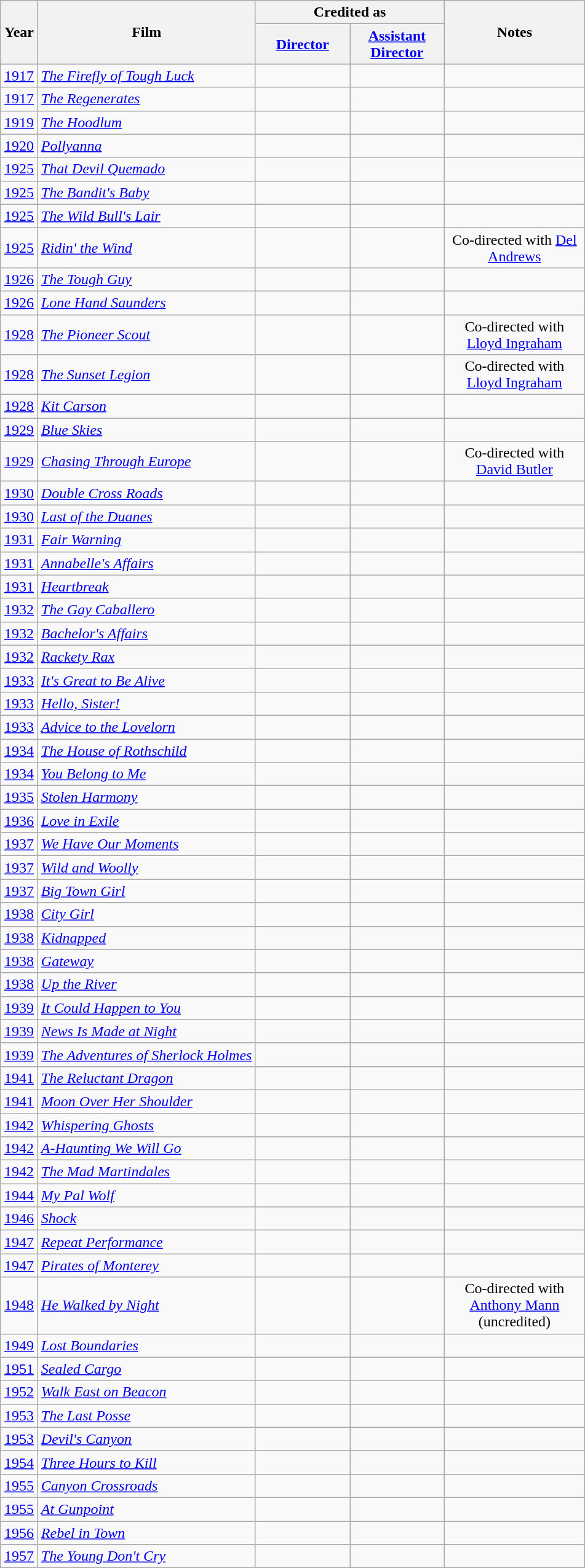<table class="wikitable">
<tr>
<th rowspan="2" width="33">Year</th>
<th rowspan="2">Film</th>
<th colspan="2">Credited as</th>
<th rowspan="2" width=145>Notes</th>
</tr>
<tr>
<th width=95><a href='#'>Director</a></th>
<th width=95><a href='#'>Assistant Director</a></th>
</tr>
<tr align="center">
<td align="center"><a href='#'>1917</a></td>
<td align="left"><em><a href='#'>The Firefly of Tough Luck</a></em></td>
<td></td>
<td></td>
<td></td>
</tr>
<tr align="center">
<td align="center"><a href='#'>1917</a></td>
<td align="left"><em><a href='#'>The Regenerates</a></em></td>
<td></td>
<td></td>
<td></td>
</tr>
<tr align="center">
<td align="center"><a href='#'>1919</a></td>
<td align="left"><em><a href='#'>The Hoodlum</a></em></td>
<td></td>
<td></td>
<td></td>
</tr>
<tr align="center">
<td align="center"><a href='#'>1920</a></td>
<td align="left"><em><a href='#'>Pollyanna</a></em></td>
<td></td>
<td></td>
<td></td>
</tr>
<tr align="center">
<td align="center"><a href='#'>1925</a></td>
<td align="left"><em><a href='#'>That Devil Quemado</a></em></td>
<td></td>
<td></td>
<td></td>
</tr>
<tr align="center">
<td align="center"><a href='#'>1925</a></td>
<td align="left"><em><a href='#'>The Bandit's Baby</a></em></td>
<td></td>
<td></td>
<td></td>
</tr>
<tr align="center">
<td align="center"><a href='#'>1925</a></td>
<td align="left"><em><a href='#'>The Wild Bull's Lair</a></em></td>
<td></td>
<td></td>
<td></td>
</tr>
<tr align="center">
<td align="center"><a href='#'>1925</a></td>
<td align="left"><em><a href='#'>Ridin' the Wind</a></em></td>
<td></td>
<td></td>
<td>Co-directed with <a href='#'>Del Andrews</a></td>
</tr>
<tr align="center">
<td align="center"><a href='#'>1926</a></td>
<td align="left"><em><a href='#'>The Tough Guy</a></em></td>
<td></td>
<td></td>
<td></td>
</tr>
<tr align="center">
<td align="center"><a href='#'>1926</a></td>
<td align="left"><em><a href='#'>Lone Hand Saunders</a></em></td>
<td></td>
<td></td>
<td></td>
</tr>
<tr align="center">
<td align="center"><a href='#'>1928</a></td>
<td align="left"><em><a href='#'>The Pioneer Scout</a></em></td>
<td></td>
<td></td>
<td>Co-directed with <a href='#'>Lloyd Ingraham</a></td>
</tr>
<tr align="center">
<td align="center"><a href='#'>1928</a></td>
<td align="left"><em><a href='#'>The Sunset Legion</a></em></td>
<td></td>
<td></td>
<td>Co-directed with <a href='#'>Lloyd Ingraham</a></td>
</tr>
<tr align="center">
<td align="center"><a href='#'>1928</a></td>
<td align="left"><em><a href='#'>Kit Carson</a></em></td>
<td></td>
<td></td>
<td></td>
</tr>
<tr align="center">
<td align="center"><a href='#'>1929</a></td>
<td align="left"><em><a href='#'>Blue Skies</a></em></td>
<td></td>
<td></td>
<td></td>
</tr>
<tr align="center">
<td align="center"><a href='#'>1929</a></td>
<td align="left"><em><a href='#'>Chasing Through Europe</a></em></td>
<td></td>
<td></td>
<td>Co-directed with <a href='#'>David Butler</a></td>
</tr>
<tr align="center">
<td align="center"><a href='#'>1930</a></td>
<td align="left"><em><a href='#'>Double Cross Roads</a></em></td>
<td></td>
<td></td>
<td></td>
</tr>
<tr align="center">
<td align="center"><a href='#'>1930</a></td>
<td align="left"><em><a href='#'>Last of the Duanes</a></em></td>
<td></td>
<td></td>
<td></td>
</tr>
<tr align="center">
<td align="center"><a href='#'>1931</a></td>
<td align="left"><em><a href='#'>Fair Warning</a></em></td>
<td></td>
<td></td>
<td></td>
</tr>
<tr align="center">
<td align="center"><a href='#'>1931</a></td>
<td align="left"><em><a href='#'>Annabelle's Affairs</a></em></td>
<td></td>
<td></td>
<td></td>
</tr>
<tr align="center">
<td align="center"><a href='#'>1931</a></td>
<td align="left"><em><a href='#'>Heartbreak</a></em></td>
<td></td>
<td></td>
<td></td>
</tr>
<tr align="center">
<td align="center"><a href='#'>1932</a></td>
<td align="left"><em><a href='#'>The Gay Caballero</a></em></td>
<td></td>
<td></td>
<td></td>
</tr>
<tr align="center">
<td align="center"><a href='#'>1932</a></td>
<td align="left"><em><a href='#'>Bachelor's Affairs</a></em></td>
<td></td>
<td></td>
<td></td>
</tr>
<tr align="center">
<td align="center"><a href='#'>1932</a></td>
<td align="left"><em><a href='#'>Rackety Rax</a></em></td>
<td></td>
<td></td>
<td></td>
</tr>
<tr align="center">
<td align="center"><a href='#'>1933</a></td>
<td align="left"><em><a href='#'>It's Great to Be Alive</a></em></td>
<td></td>
<td></td>
<td></td>
</tr>
<tr align="center">
<td align="center"><a href='#'>1933</a></td>
<td align="left"><em><a href='#'>Hello, Sister!</a></em></td>
<td></td>
<td></td>
<td></td>
</tr>
<tr align="center">
<td align="center"><a href='#'>1933</a></td>
<td align="left"><em><a href='#'>Advice to the Lovelorn</a></em></td>
<td></td>
<td></td>
<td></td>
</tr>
<tr align="center">
<td align="center"><a href='#'>1934</a></td>
<td align="left"><em><a href='#'>The House of Rothschild</a></em></td>
<td></td>
<td></td>
<td></td>
</tr>
<tr align="center">
<td align="center"><a href='#'>1934</a></td>
<td align="left"><em><a href='#'>You Belong to Me</a></em></td>
<td></td>
<td></td>
<td></td>
</tr>
<tr align="center">
<td align="center"><a href='#'>1935</a></td>
<td align="left"><em><a href='#'>Stolen Harmony</a></em></td>
<td></td>
<td></td>
<td></td>
</tr>
<tr align="center">
<td align="center"><a href='#'>1936</a></td>
<td align="left"><em><a href='#'>Love in Exile</a></em></td>
<td></td>
<td></td>
<td></td>
</tr>
<tr align="center">
<td align="center"><a href='#'>1937</a></td>
<td align="left"><em><a href='#'>We Have Our Moments</a></em></td>
<td></td>
<td></td>
<td></td>
</tr>
<tr align="center">
<td align="center"><a href='#'>1937</a></td>
<td align="left"><em><a href='#'>Wild and Woolly</a></em></td>
<td></td>
<td></td>
<td></td>
</tr>
<tr align="center">
<td align="center"><a href='#'>1937</a></td>
<td align="left"><em><a href='#'>Big Town Girl</a></em></td>
<td></td>
<td></td>
<td></td>
</tr>
<tr align="center">
<td align="center"><a href='#'>1938</a></td>
<td align="left"><em><a href='#'>City Girl</a></em></td>
<td></td>
<td></td>
<td></td>
</tr>
<tr align="center">
<td align="center"><a href='#'>1938</a></td>
<td align="left"><em><a href='#'>Kidnapped</a></em></td>
<td></td>
<td></td>
<td></td>
</tr>
<tr align="center">
<td align="center"><a href='#'>1938</a></td>
<td align="left"><em><a href='#'>Gateway</a></em></td>
<td></td>
<td></td>
<td></td>
</tr>
<tr align="center">
<td align="center"><a href='#'>1938</a></td>
<td align="left"><em><a href='#'>Up the River</a></em></td>
<td></td>
<td></td>
<td></td>
</tr>
<tr align="center">
<td align="center"><a href='#'>1939</a></td>
<td align="left"><em><a href='#'>It Could Happen to You</a></em></td>
<td></td>
<td></td>
<td></td>
</tr>
<tr align="center">
<td align="center"><a href='#'>1939</a></td>
<td align="left"><em><a href='#'>News Is Made at Night</a></em></td>
<td></td>
<td></td>
<td></td>
</tr>
<tr align="center">
<td align="center"><a href='#'>1939</a></td>
<td align="left"><em><a href='#'>The Adventures of Sherlock Holmes</a></em></td>
<td></td>
<td></td>
<td></td>
</tr>
<tr align="center">
<td align="center"><a href='#'>1941</a></td>
<td align="left"><em><a href='#'>The Reluctant Dragon</a></em></td>
<td></td>
<td></td>
<td></td>
</tr>
<tr align="center">
<td align="center"><a href='#'>1941</a></td>
<td align="left"><em><a href='#'>Moon Over Her Shoulder</a></em></td>
<td></td>
<td></td>
<td></td>
</tr>
<tr align="center">
<td align="center"><a href='#'>1942</a></td>
<td align="left"><em><a href='#'>Whispering Ghosts</a></em></td>
<td></td>
<td></td>
<td></td>
</tr>
<tr align="center">
<td align="center"><a href='#'>1942</a></td>
<td align="left"><em><a href='#'>A-Haunting We Will Go</a></em></td>
<td></td>
<td></td>
<td></td>
</tr>
<tr align="center">
<td align="center"><a href='#'>1942</a></td>
<td align="left"><em><a href='#'>The Mad Martindales</a></em></td>
<td></td>
<td></td>
<td></td>
</tr>
<tr align="center">
<td align="center"><a href='#'>1944</a></td>
<td align="left"><em><a href='#'>My Pal Wolf</a></em></td>
<td></td>
<td></td>
<td></td>
</tr>
<tr align="center">
<td align="center"><a href='#'>1946</a></td>
<td align="left"><em><a href='#'>Shock</a></em></td>
<td></td>
<td></td>
<td></td>
</tr>
<tr align="center">
<td align="center"><a href='#'>1947</a></td>
<td align="left"><em><a href='#'>Repeat Performance</a></em></td>
<td></td>
<td></td>
<td></td>
</tr>
<tr align="center">
<td align="center"><a href='#'>1947</a></td>
<td align="left"><em><a href='#'>Pirates of Monterey</a></em></td>
<td></td>
<td></td>
<td></td>
</tr>
<tr align="center">
<td align="center"><a href='#'>1948</a></td>
<td align="left"><em><a href='#'>He Walked by Night</a></em></td>
<td></td>
<td></td>
<td>Co-directed with <a href='#'>Anthony Mann</a> (uncredited)</td>
</tr>
<tr align="center">
<td align="center"><a href='#'>1949</a></td>
<td align="left"><em><a href='#'>Lost Boundaries</a></em></td>
<td></td>
<td></td>
<td></td>
</tr>
<tr align="center">
<td align="center"><a href='#'>1951</a></td>
<td align="left"><em><a href='#'>Sealed Cargo</a></em></td>
<td></td>
<td></td>
<td></td>
</tr>
<tr align="center">
<td align="center"><a href='#'>1952</a></td>
<td align="left"><em><a href='#'>Walk East on Beacon</a></em></td>
<td></td>
<td></td>
<td></td>
</tr>
<tr align="center">
<td align="center"><a href='#'>1953</a></td>
<td align="left"><em><a href='#'>The Last Posse</a></em></td>
<td></td>
<td></td>
<td></td>
</tr>
<tr align="center">
<td align="center"><a href='#'>1953</a></td>
<td align="left"><em><a href='#'>Devil's Canyon</a></em></td>
<td></td>
<td></td>
<td></td>
</tr>
<tr align="center">
<td align="center"><a href='#'>1954</a></td>
<td align="left"><em><a href='#'>Three Hours to Kill</a></em></td>
<td></td>
<td></td>
<td></td>
</tr>
<tr align="center">
<td align="center"><a href='#'>1955</a></td>
<td align="left"><em><a href='#'>Canyon Crossroads</a></em></td>
<td></td>
<td></td>
<td></td>
</tr>
<tr align="center">
<td align="center"><a href='#'>1955</a></td>
<td align="left"><em><a href='#'>At Gunpoint</a></em></td>
<td></td>
<td></td>
<td></td>
</tr>
<tr align="center">
<td align="center"><a href='#'>1956</a></td>
<td align="left"><em><a href='#'>Rebel in Town</a></em></td>
<td></td>
<td></td>
<td></td>
</tr>
<tr align="center">
<td align="center"><a href='#'>1957</a></td>
<td align="left"><em><a href='#'>The Young Don't Cry</a></em></td>
<td></td>
<td></td>
<td></td>
</tr>
</table>
